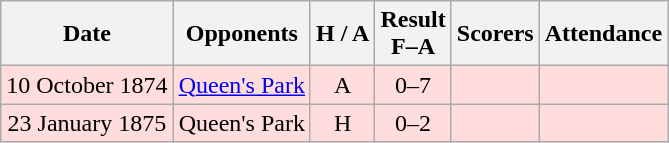<table class="wikitable" style="text-align:center">
<tr>
<th>Date</th>
<th>Opponents</th>
<th>H / A</th>
<th>Result<br>F–A</th>
<th>Scorers</th>
<th>Attendance</th>
</tr>
<tr bgcolor=#ffdddd>
<td>10 October 1874</td>
<td><a href='#'>Queen's Park</a></td>
<td>A</td>
<td>0–7</td>
<td></td>
<td></td>
</tr>
<tr bgcolor=#ffdddd>
<td>23 January 1875</td>
<td>Queen's Park</td>
<td>H</td>
<td>0–2</td>
<td></td>
<td></td>
</tr>
</table>
